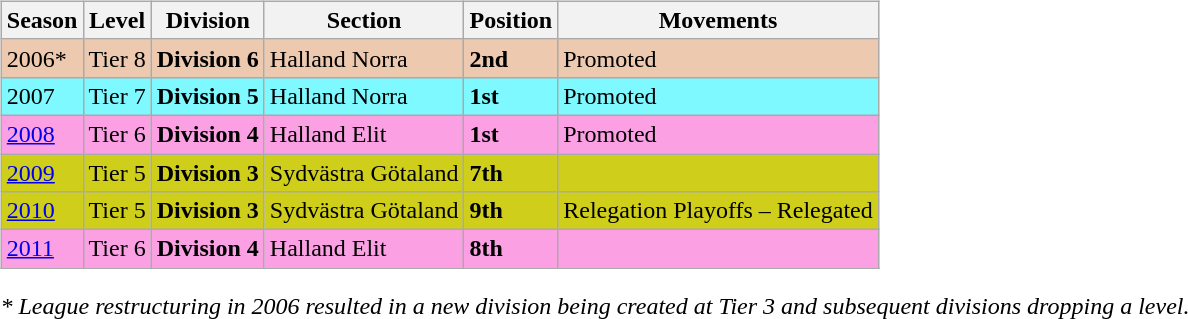<table>
<tr>
<td valign="top" width=0%><br><table class="wikitable">
<tr style="background:#f0f6fa;">
<th><strong>Season</strong></th>
<th><strong>Level</strong></th>
<th><strong>Division</strong></th>
<th><strong>Section</strong></th>
<th><strong>Position</strong></th>
<th><strong>Movements</strong></th>
</tr>
<tr>
<td style="background:#EDC9AF;">2006*</td>
<td style="background:#EDC9AF;">Tier 8</td>
<td style="background:#EDC9AF;"><strong>Division 6</strong></td>
<td style="background:#EDC9AF;">Halland Norra</td>
<td style="background:#EDC9AF;"><strong>2nd</strong></td>
<td style="background:#EDC9AF;">Promoted</td>
</tr>
<tr>
<td style="background:#7DF9FF;">2007</td>
<td style="background:#7DF9FF;">Tier 7</td>
<td style="background:#7DF9FF;"><strong>Division 5</strong></td>
<td style="background:#7DF9FF;">Halland Norra</td>
<td style="background:#7DF9FF;"><strong>1st</strong></td>
<td style="background:#7DF9FF;">Promoted</td>
</tr>
<tr>
<td style="background:#FBA0E3;"><a href='#'>2008</a></td>
<td style="background:#FBA0E3;">Tier 6</td>
<td style="background:#FBA0E3;"><strong>Division 4</strong></td>
<td style="background:#FBA0E3;">Halland Elit</td>
<td style="background:#FBA0E3;"><strong>1st</strong></td>
<td style="background:#FBA0E3;">Promoted</td>
</tr>
<tr>
<td style="background:#CECE1B;"><a href='#'>2009</a></td>
<td style="background:#CECE1B;">Tier 5</td>
<td style="background:#CECE1B;"><strong>Division 3</strong></td>
<td style="background:#CECE1B;">Sydvästra Götaland</td>
<td style="background:#CECE1B;"><strong>7th</strong></td>
<td style="background:#CECE1B;"></td>
</tr>
<tr>
<td style="background:#CECE1B;"><a href='#'>2010</a></td>
<td style="background:#CECE1B;">Tier 5</td>
<td style="background:#CECE1B;"><strong>Division 3</strong></td>
<td style="background:#CECE1B;">Sydvästra Götaland</td>
<td style="background:#CECE1B;"><strong>9th</strong></td>
<td style="background:#CECE1B;">Relegation Playoffs – Relegated</td>
</tr>
<tr>
<td style="background:#FBA0E3;"><a href='#'>2011</a></td>
<td style="background:#FBA0E3;">Tier 6</td>
<td style="background:#FBA0E3;"><strong>Division 4</strong></td>
<td style="background:#FBA0E3;">Halland Elit</td>
<td style="background:#FBA0E3;"><strong>8th</strong></td>
<td style="background:#FBA0E3;"></td>
</tr>
</table>
<em>* League restructuring in 2006 resulted in a new division being created at Tier 3 and subsequent divisions dropping a level.</em>


</td>
</tr>
</table>
